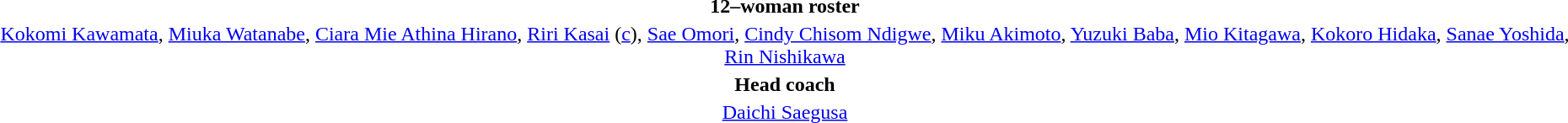<table style="text-align: center; margin-top: 2em; margin-left: auto; margin-right: auto">
<tr>
<td><strong>12–woman roster</strong></td>
</tr>
<tr>
<td><a href='#'>Kokomi Kawamata</a>, <a href='#'>Miuka Watanabe</a>, <a href='#'>Ciara Mie Athina Hirano</a>, <a href='#'>Riri Kasai</a> (<a href='#'>c</a>), <a href='#'>Sae Omori</a>, <a href='#'>Cindy Chisom Ndigwe</a>, <a href='#'>Miku Akimoto</a>, <a href='#'>Yuzuki Baba</a>, <a href='#'>Mio Kitagawa</a>, <a href='#'>Kokoro Hidaka</a>, <a href='#'>Sanae Yoshida</a>, <a href='#'>Rin Nishikawa</a></td>
</tr>
<tr>
<td><strong>Head coach</strong></td>
</tr>
<tr>
<td><a href='#'>Daichi Saegusa</a></td>
</tr>
</table>
